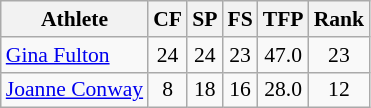<table class="wikitable" border="1" style="font-size:90%">
<tr>
<th>Athlete</th>
<th>CF</th>
<th>SP</th>
<th>FS</th>
<th>TFP</th>
<th>Rank</th>
</tr>
<tr align=center>
<td align=left><a href='#'>Gina Fulton</a></td>
<td>24</td>
<td>24</td>
<td>23</td>
<td>47.0</td>
<td>23</td>
</tr>
<tr align=center>
<td align=left><a href='#'>Joanne Conway</a></td>
<td>8</td>
<td>18</td>
<td>16</td>
<td>28.0</td>
<td>12</td>
</tr>
</table>
